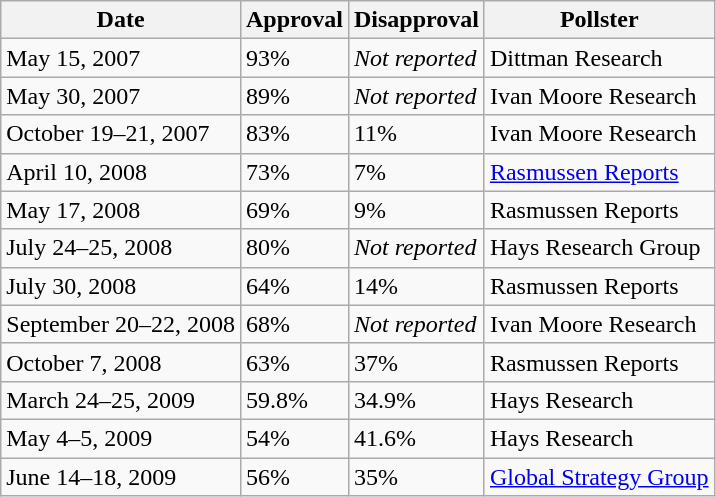<table class="wikitable">
<tr>
<th>Date</th>
<th>Approval</th>
<th>Disapproval</th>
<th>Pollster</th>
</tr>
<tr>
<td>May 15, 2007</td>
<td>93%</td>
<td><em>Not reported</em></td>
<td>Dittman Research</td>
</tr>
<tr>
<td>May 30, 2007</td>
<td>89%</td>
<td><em>Not reported</em></td>
<td>Ivan Moore Research</td>
</tr>
<tr>
<td>October 19–21, 2007</td>
<td>83%</td>
<td>11%</td>
<td>Ivan Moore Research</td>
</tr>
<tr>
<td>April 10, 2008</td>
<td>73%</td>
<td>7%</td>
<td><a href='#'>Rasmussen Reports</a></td>
</tr>
<tr>
<td>May 17, 2008</td>
<td>69%</td>
<td>9%</td>
<td>Rasmussen Reports</td>
</tr>
<tr>
<td>July 24–25, 2008</td>
<td>80%</td>
<td><em>Not reported</em></td>
<td>Hays Research Group</td>
</tr>
<tr>
<td>July 30, 2008</td>
<td>64%</td>
<td>14%</td>
<td>Rasmussen Reports</td>
</tr>
<tr>
<td>September 20–22, 2008</td>
<td>68%</td>
<td><em>Not reported</em></td>
<td>Ivan Moore Research</td>
</tr>
<tr>
<td>October 7, 2008</td>
<td>63%</td>
<td>37%</td>
<td>Rasmussen Reports</td>
</tr>
<tr>
<td>March 24–25, 2009</td>
<td>59.8%</td>
<td>34.9%</td>
<td>Hays Research</td>
</tr>
<tr>
<td>May 4–5, 2009</td>
<td>54%</td>
<td>41.6%</td>
<td>Hays Research</td>
</tr>
<tr>
<td>June 14–18, 2009</td>
<td>56%</td>
<td>35%</td>
<td><a href='#'>Global Strategy Group</a></td>
</tr>
</table>
